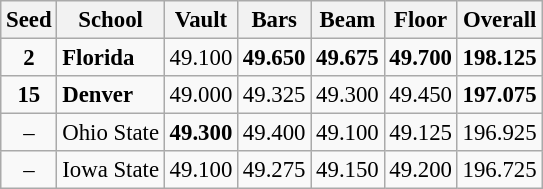<table class="wikitable" style="white-space:nowrap; font-size:95%; text-align:center">
<tr>
<th>Seed</th>
<th>School</th>
<th>Vault</th>
<th>Bars</th>
<th>Beam</th>
<th>Floor</th>
<th>Overall</th>
</tr>
<tr>
<td><strong>2</strong></td>
<td align=left><strong>Florida</strong></td>
<td>49.100</td>
<td><strong>49.650</strong></td>
<td><strong>49.675</strong></td>
<td><strong>49.700</strong></td>
<td><strong>198.125</strong></td>
</tr>
<tr>
<td><strong>15</strong></td>
<td align=left><strong>Denver</strong></td>
<td>49.000</td>
<td>49.325</td>
<td>49.300</td>
<td>49.450</td>
<td><strong>197.075</strong></td>
</tr>
<tr>
<td>–</td>
<td align=left>Ohio State</td>
<td><strong>49.300</strong></td>
<td>49.400</td>
<td>49.100</td>
<td>49.125</td>
<td>196.925</td>
</tr>
<tr>
<td>–</td>
<td align=left>Iowa State</td>
<td>49.100</td>
<td>49.275</td>
<td>49.150</td>
<td>49.200</td>
<td>196.725</td>
</tr>
</table>
